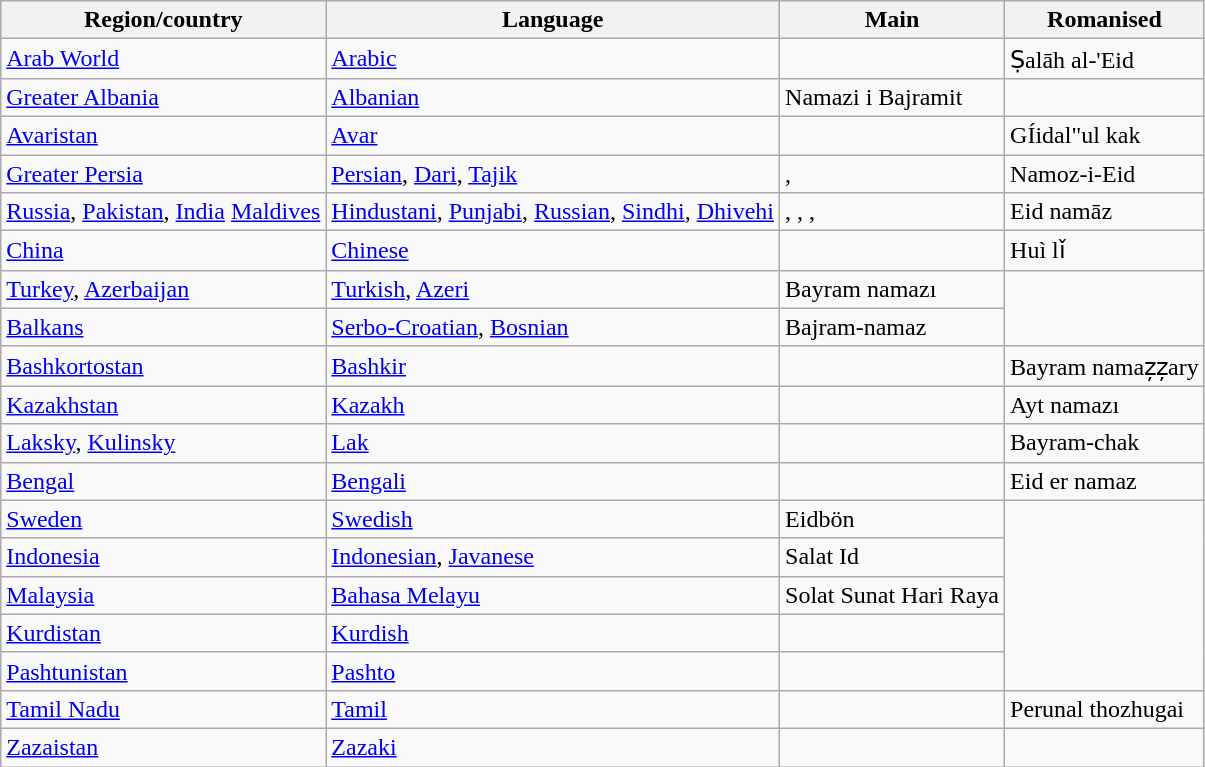<table class="wikitable">
<tr>
<th>Region/country</th>
<th>Language</th>
<th>Main</th>
<th>Romanised</th>
</tr>
<tr>
<td><a href='#'>Arab World</a></td>
<td><a href='#'>Arabic</a></td>
<td></td>
<td>Ṣalāh al-'Eid</td>
</tr>
<tr>
<td><a href='#'>Greater Albania</a></td>
<td><a href='#'>Albanian</a></td>
<td>Namazi i Bajramit</td>
</tr>
<tr>
<td><a href='#'>Avaristan</a></td>
<td><a href='#'>Avar</a></td>
<td></td>
<td>GÍidal"ul kak</td>
</tr>
<tr>
<td><a href='#'>Greater Persia</a></td>
<td><a href='#'>Persian</a>, <a href='#'>Dari</a>, <a href='#'>Tajik</a></td>
<td>, </td>
<td>Namoz-i-Eid</td>
</tr>
<tr>
<td><a href='#'>Russia</a>, <a href='#'>Pakistan</a>, <a href='#'>India</a> <a href='#'>Maldives</a></td>
<td><a href='#'>Hindustani</a>, <a href='#'>Punjabi</a>, <a href='#'>Russian</a>, <a href='#'>Sindhi</a>, <a href='#'>Dhivehi</a></td>
<td>, , , </td>
<td>Eid namāz</td>
</tr>
<tr>
<td><a href='#'>China</a></td>
<td><a href='#'>Chinese</a></td>
<td></td>
<td>Huì lǐ</td>
</tr>
<tr>
<td><a href='#'>Turkey</a>, <a href='#'>Azerbaijan</a></td>
<td><a href='#'>Turkish</a>, <a href='#'>Azeri</a></td>
<td>Bayram namazı</td>
</tr>
<tr>
<td><a href='#'>Balkans</a></td>
<td><a href='#'>Serbo-Croatian</a>, <a href='#'>Bosnian</a></td>
<td>Bajram-namaz</td>
</tr>
<tr>
<td><a href='#'>Bashkortostan</a></td>
<td><a href='#'>Bashkir</a></td>
<td></td>
<td>Bayram namaz̦z̦ary</td>
</tr>
<tr>
<td><a href='#'>Kazakhstan</a></td>
<td><a href='#'>Kazakh</a></td>
<td></td>
<td>Ayt namazı</td>
</tr>
<tr>
<td><a href='#'>Laksky</a>, <a href='#'>Kulinsky</a></td>
<td><a href='#'>Lak</a></td>
<td></td>
<td>Bayram-chak</td>
</tr>
<tr>
<td><a href='#'>Bengal</a></td>
<td><a href='#'>Bengali</a></td>
<td></td>
<td>Eid er namaz</td>
</tr>
<tr>
<td><a href='#'>Sweden</a></td>
<td><a href='#'>Swedish</a></td>
<td>Eidbön</td>
</tr>
<tr>
<td><a href='#'>Indonesia</a></td>
<td><a href='#'>Indonesian</a>, <a href='#'>Javanese</a></td>
<td>Salat Id</td>
</tr>
<tr>
<td><a href='#'>Malaysia</a></td>
<td><a href='#'>Bahasa Melayu</a></td>
<td>Solat Sunat Hari Raya</td>
</tr>
<tr>
<td><a href='#'>Kurdistan</a></td>
<td><a href='#'>Kurdish</a></td>
<td></td>
</tr>
<tr>
<td><a href='#'>Pashtunistan</a></td>
<td><a href='#'>Pashto</a></td>
<td></td>
</tr>
<tr>
<td><a href='#'>Tamil Nadu</a></td>
<td><a href='#'>Tamil</a></td>
<td></td>
<td>Perunal thozhugai</td>
</tr>
<tr>
<td><a href='#'>Zazaistan</a></td>
<td><a href='#'>Zazaki</a></td>
<td></td>
</tr>
</table>
